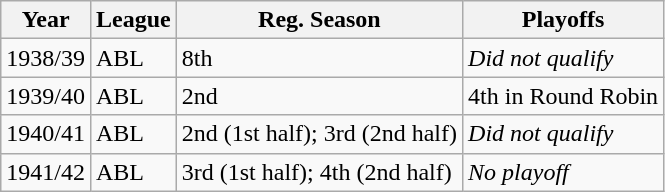<table class="wikitable">
<tr>
<th>Year</th>
<th>League</th>
<th>Reg. Season</th>
<th>Playoffs</th>
</tr>
<tr>
<td>1938/39</td>
<td>ABL</td>
<td>8th</td>
<td><em>Did not qualify</em></td>
</tr>
<tr>
<td>1939/40</td>
<td>ABL</td>
<td>2nd</td>
<td>4th in Round Robin</td>
</tr>
<tr>
<td>1940/41</td>
<td>ABL</td>
<td>2nd (1st half); 3rd (2nd half)</td>
<td><em>Did not qualify</em></td>
</tr>
<tr>
<td>1941/42</td>
<td>ABL</td>
<td>3rd (1st half); 4th (2nd half)</td>
<td><em>No playoff</em></td>
</tr>
</table>
